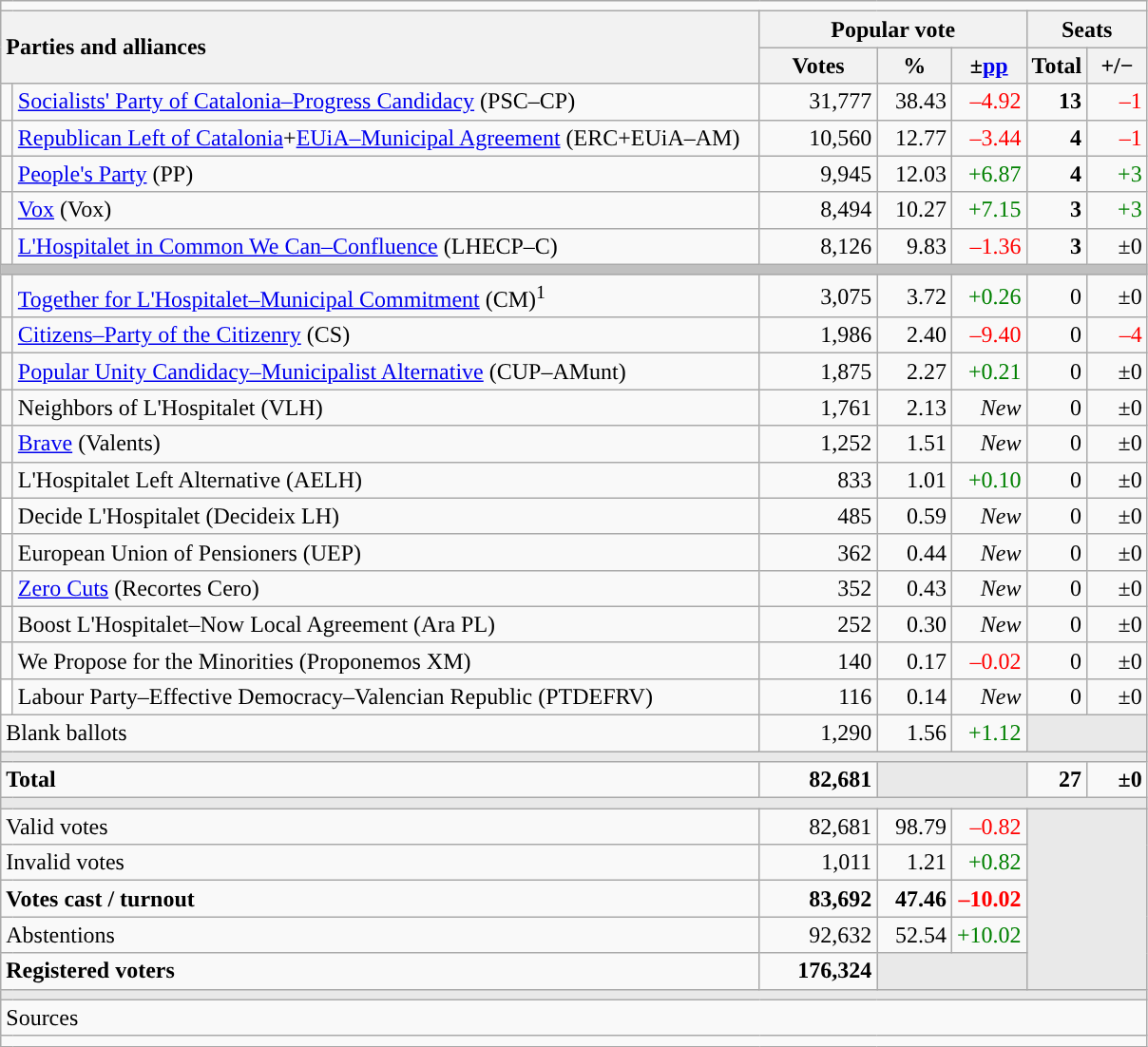<table class="wikitable" style="text-align:right;">
<tr>
<td colspan="7"></td>
</tr>
<tr>
<th style="text-align:left;" rowspan="2" colspan="2" width="525">Parties and alliances</th>
<th colspan="3">Popular vote</th>
<th colspan="2">Seats</th>
</tr>
<tr>
<th width="75">Votes</th>
<th width="45">%</th>
<th width="45">±<a href='#'>pp</a></th>
<th width="35">Total</th>
<th width="35">+/−</th>
</tr>
<tr>
<td width="1" style="color:inherit;background:"></td>
<td align="left"><a href='#'>Socialists' Party of Catalonia–Progress Candidacy</a> (PSC–CP)</td>
<td>31,777</td>
<td>38.43</td>
<td style="color:red;">–4.92</td>
<td><strong>13</strong></td>
<td style="color:red;">–1</td>
</tr>
<tr>
<td style="color:inherit;background:"></td>
<td align="left"><a href='#'>Republican Left of Catalonia</a>+<a href='#'>EUiA–Municipal Agreement</a> (ERC+EUiA–AM)</td>
<td>10,560</td>
<td>12.77</td>
<td style="color:red;">–3.44</td>
<td><strong>4</strong></td>
<td style="color:red;">–1</td>
</tr>
<tr>
<td style="color:inherit;background:"></td>
<td align="left"><a href='#'>People's Party</a> (PP)</td>
<td>9,945</td>
<td>12.03</td>
<td style="color:green;">+6.87</td>
<td><strong>4</strong></td>
<td style="color:green;">+3</td>
</tr>
<tr>
<td style="color:inherit;background:"></td>
<td align="left"><a href='#'>Vox</a> (Vox)</td>
<td>8,494</td>
<td>10.27</td>
<td style="color:green;">+7.15</td>
<td><strong>3</strong></td>
<td style="color:green;">+3</td>
</tr>
<tr>
<td style="color:inherit;background:"></td>
<td align="left"><a href='#'>L'Hospitalet in Common We Can–Confluence</a> (LHECP–C)</td>
<td>8,126</td>
<td>9.83</td>
<td style="color:red;">–1.36</td>
<td><strong>3</strong></td>
<td>±0</td>
</tr>
<tr>
<td colspan="7" bgcolor="#C0C0C0"></td>
</tr>
<tr>
<td style="color:inherit;background:"></td>
<td align="left"><a href='#'>Together for L'Hospitalet–Municipal Commitment</a> (CM)<sup>1</sup></td>
<td>3,075</td>
<td>3.72</td>
<td style="color:green;">+0.26</td>
<td>0</td>
<td>±0</td>
</tr>
<tr>
<td style="color:inherit;background:"></td>
<td align="left"><a href='#'>Citizens–Party of the Citizenry</a> (CS)</td>
<td>1,986</td>
<td>2.40</td>
<td style="color:red;">–9.40</td>
<td>0</td>
<td style="color:red;">–4</td>
</tr>
<tr>
<td style="color:inherit;background:"></td>
<td align="left"><a href='#'>Popular Unity Candidacy–Municipalist Alternative</a> (CUP–AMunt)</td>
<td>1,875</td>
<td>2.27</td>
<td style="color:green;">+0.21</td>
<td>0</td>
<td>±0</td>
</tr>
<tr>
<td style="color:inherit;background:"></td>
<td align="left">Neighbors of L'Hospitalet (VLH)</td>
<td>1,761</td>
<td>2.13</td>
<td><em>New</em></td>
<td>0</td>
<td>±0</td>
</tr>
<tr>
<td style="color:inherit;background:"></td>
<td align="left"><a href='#'>Brave</a> (Valents)</td>
<td>1,252</td>
<td>1.51</td>
<td><em>New</em></td>
<td>0</td>
<td>±0</td>
</tr>
<tr>
<td style="color:inherit;background:"></td>
<td align="left">L'Hospitalet Left Alternative (AELH)</td>
<td>833</td>
<td>1.01</td>
<td style="color:green;">+0.10</td>
<td>0</td>
<td>±0</td>
</tr>
<tr>
<td bgcolor="white"></td>
<td align="left">Decide L'Hospitalet (Decideix LH)</td>
<td>485</td>
<td>0.59</td>
<td><em>New</em></td>
<td>0</td>
<td>±0</td>
</tr>
<tr>
<td style="color:inherit;background:"></td>
<td align="left">European Union of Pensioners (UEP)</td>
<td>362</td>
<td>0.44</td>
<td><em>New</em></td>
<td>0</td>
<td>±0</td>
</tr>
<tr>
<td style="color:inherit;background:"></td>
<td align="left"><a href='#'>Zero Cuts</a> (Recortes Cero)</td>
<td>352</td>
<td>0.43</td>
<td><em>New</em></td>
<td>0</td>
<td>±0</td>
</tr>
<tr>
<td style="color:inherit;background:"></td>
<td align="left">Boost L'Hospitalet–Now Local Agreement (Ara PL)</td>
<td>252</td>
<td>0.30</td>
<td><em>New</em></td>
<td>0</td>
<td>±0</td>
</tr>
<tr>
<td style="color:inherit;background:"></td>
<td align="left">We Propose for the Minorities (Proponemos XM)</td>
<td>140</td>
<td>0.17</td>
<td style="color:red;">–0.02</td>
<td>0</td>
<td>±0</td>
</tr>
<tr>
<td bgcolor="white"></td>
<td align="left">Labour Party–Effective Democracy–Valencian Republic (PTDEFRV)</td>
<td>116</td>
<td>0.14</td>
<td><em>New</em></td>
<td>0</td>
<td>±0</td>
</tr>
<tr>
<td align="left" colspan="2">Blank ballots</td>
<td>1,290</td>
<td>1.56</td>
<td style="color:green;">+1.12</td>
<td bgcolor="#E9E9E9" colspan="2"></td>
</tr>
<tr>
<td colspan="7" bgcolor="#E9E9E9"></td>
</tr>
<tr style="font-weight:bold;">
<td align="left" colspan="2">Total</td>
<td>82,681</td>
<td bgcolor="#E9E9E9" colspan="2"></td>
<td>27</td>
<td>±0</td>
</tr>
<tr>
<td colspan="7" bgcolor="#E9E9E9"></td>
</tr>
<tr>
<td align="left" colspan="2">Valid votes</td>
<td>82,681</td>
<td>98.79</td>
<td style="color:red;">–0.82</td>
<td bgcolor="#E9E9E9" colspan="2" rowspan="5"></td>
</tr>
<tr>
<td align="left" colspan="2">Invalid votes</td>
<td>1,011</td>
<td>1.21</td>
<td style="color:green;">+0.82</td>
</tr>
<tr style="font-weight:bold;">
<td align="left" colspan="2">Votes cast / turnout</td>
<td>83,692</td>
<td>47.46</td>
<td style="color:red;">–10.02</td>
</tr>
<tr>
<td align="left" colspan="2">Abstentions</td>
<td>92,632</td>
<td>52.54</td>
<td style="color:green;">+10.02</td>
</tr>
<tr style="font-weight:bold;">
<td align="left" colspan="2">Registered voters</td>
<td>176,324</td>
<td bgcolor="#E9E9E9" colspan="2"></td>
</tr>
<tr>
<td colspan="7" bgcolor="#E9E9E9"></td>
</tr>
<tr>
<td align="left" colspan="7">Sources</td>
</tr>
<tr>
<td colspan="7" style="text-align:left; max-width:790px;"></td>
</tr>
</table>
